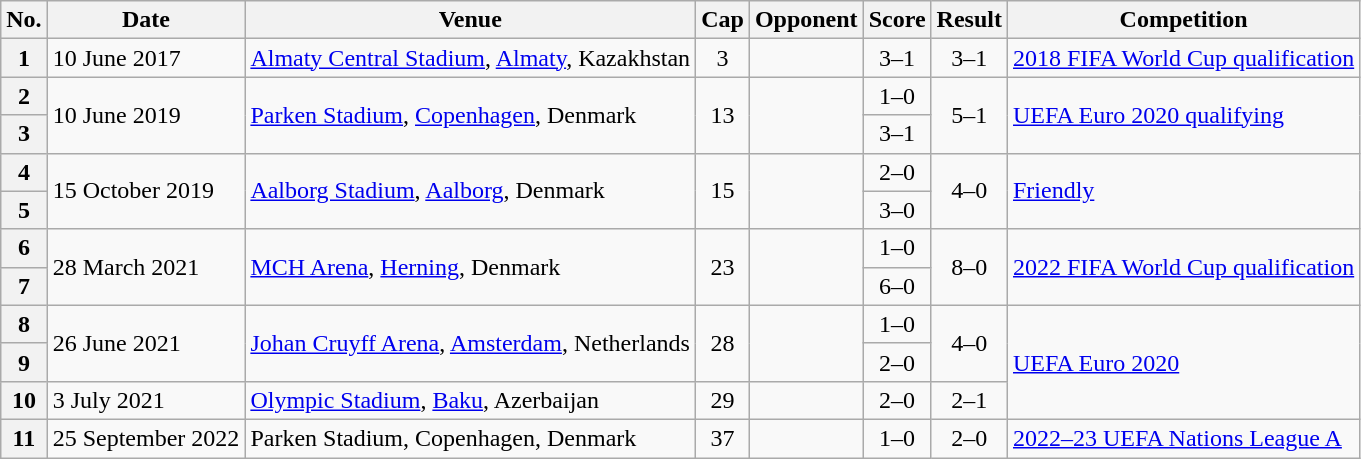<table class="wikitable sortable plainrowheaders">
<tr>
<th scope=col>No.</th>
<th scope=col>Date</th>
<th scope=col>Venue</th>
<th scope=col>Cap</th>
<th scope=col>Opponent</th>
<th scope=col>Score</th>
<th scope=col>Result</th>
<th scope=col>Competition</th>
</tr>
<tr>
<th scope=row style=text-align:center>1</th>
<td>10 June 2017</td>
<td><a href='#'>Almaty Central Stadium</a>, <a href='#'>Almaty</a>, Kazakhstan</td>
<td align=center>3</td>
<td></td>
<td align=center>3–1</td>
<td align="center">3–1</td>
<td><a href='#'>2018 FIFA World Cup qualification</a></td>
</tr>
<tr>
<th scope=row style=text-align:center>2</th>
<td rowspan=2>10 June 2019</td>
<td rowspan=2><a href='#'>Parken Stadium</a>, <a href='#'>Copenhagen</a>, Denmark</td>
<td rowspan=2 align=center>13</td>
<td rowspan=2></td>
<td align=center>1–0</td>
<td rowspan="2" align="center">5–1</td>
<td rowspan=2><a href='#'>UEFA Euro 2020 qualifying</a></td>
</tr>
<tr>
<th scope=row style=text-align:center>3</th>
<td align=center>3–1</td>
</tr>
<tr>
<th scope=row style=text-align:center>4</th>
<td rowspan=2>15 October 2019</td>
<td rowspan=2><a href='#'>Aalborg Stadium</a>, <a href='#'>Aalborg</a>, Denmark</td>
<td rowspan=2 align=center>15</td>
<td rowspan=2></td>
<td align=center>2–0</td>
<td rowspan="2" align="center">4–0</td>
<td rowspan=2><a href='#'>Friendly</a></td>
</tr>
<tr>
<th scope=row style=text-align:center>5</th>
<td align=center>3–0</td>
</tr>
<tr>
<th scope=row style=text-align:center>6</th>
<td rowspan=2>28 March 2021</td>
<td rowspan=2><a href='#'>MCH Arena</a>, <a href='#'>Herning</a>, Denmark</td>
<td rowspan=2 align=center>23</td>
<td rowspan=2></td>
<td align=center>1–0</td>
<td rowspan="2" align="center">8–0</td>
<td rowspan=2><a href='#'>2022 FIFA World Cup qualification</a></td>
</tr>
<tr>
<th scope=row style=text-align:center>7</th>
<td align=center>6–0</td>
</tr>
<tr>
<th scope=row style=text-align:center>8</th>
<td rowspan=2>26 June 2021</td>
<td rowspan=2><a href='#'>Johan Cruyff Arena</a>, <a href='#'>Amsterdam</a>, Netherlands</td>
<td rowspan=2 align=center>28</td>
<td rowspan=2></td>
<td align=center>1–0</td>
<td rowspan="2" align="center">4–0</td>
<td rowspan="3"><a href='#'>UEFA Euro 2020</a></td>
</tr>
<tr>
<th scope=row style=text-align:center>9</th>
<td align=center>2–0</td>
</tr>
<tr>
<th scope=row style=text-align:center>10</th>
<td>3 July 2021</td>
<td><a href='#'>Olympic Stadium</a>, <a href='#'>Baku</a>, Azerbaijan</td>
<td align=center>29</td>
<td></td>
<td align=center>2–0</td>
<td align="center">2–1</td>
</tr>
<tr>
<th scope=row style=text-align:center>11</th>
<td>25 September 2022</td>
<td>Parken Stadium, Copenhagen, Denmark</td>
<td align=center>37</td>
<td></td>
<td align=center>1–0</td>
<td align="center">2–0</td>
<td><a href='#'>2022–23 UEFA Nations League A</a></td>
</tr>
</table>
